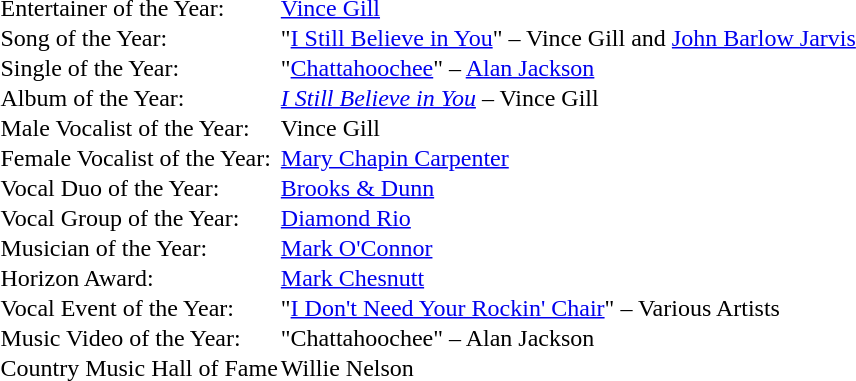<table cellspacing="0" border="0" cellpadding="1">
<tr>
<td>Entertainer of the Year:</td>
<td><a href='#'>Vince Gill</a></td>
</tr>
<tr>
<td>Song of the Year:</td>
<td>"<a href='#'>I Still Believe in You</a>" – Vince Gill and <a href='#'>John Barlow Jarvis</a></td>
</tr>
<tr>
<td>Single of the Year:</td>
<td>"<a href='#'>Chattahoochee</a>" – <a href='#'>Alan Jackson</a></td>
</tr>
<tr>
<td>Album of the Year:</td>
<td><em><a href='#'>I Still Believe in You</a></em> – Vince Gill</td>
</tr>
<tr>
<td>Male Vocalist of the Year:</td>
<td>Vince Gill</td>
</tr>
<tr>
<td>Female Vocalist of the Year:</td>
<td><a href='#'>Mary Chapin Carpenter</a></td>
</tr>
<tr>
<td>Vocal Duo of the Year:</td>
<td><a href='#'>Brooks & Dunn</a></td>
</tr>
<tr>
<td>Vocal Group of the Year:</td>
<td><a href='#'>Diamond Rio</a></td>
</tr>
<tr>
<td>Musician of the Year:</td>
<td><a href='#'>Mark O'Connor</a></td>
</tr>
<tr>
<td>Horizon Award:</td>
<td><a href='#'>Mark Chesnutt</a></td>
</tr>
<tr>
<td>Vocal Event of the Year:</td>
<td>"<a href='#'>I Don't Need Your Rockin' Chair</a>" – Various Artists</td>
</tr>
<tr>
<td>Music Video of the Year:</td>
<td>"Chattahoochee" – Alan Jackson</td>
</tr>
<tr>
<td>Country Music Hall of Fame</td>
<td>Willie Nelson</td>
</tr>
</table>
